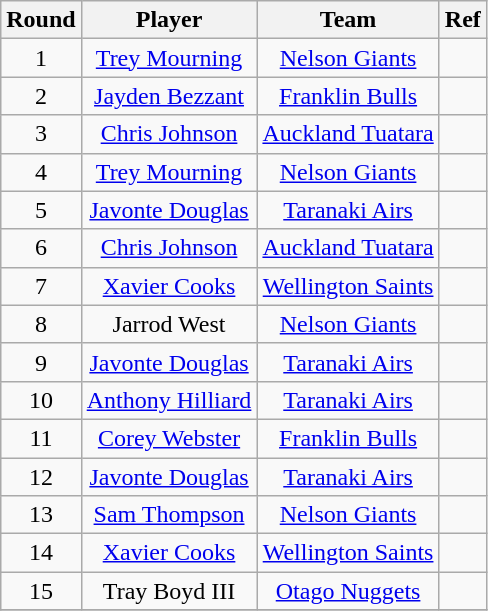<table class="wikitable" style="text-align:center">
<tr>
<th>Round</th>
<th>Player</th>
<th>Team</th>
<th>Ref</th>
</tr>
<tr>
<td>1</td>
<td><a href='#'>Trey Mourning</a></td>
<td><a href='#'>Nelson Giants</a></td>
<td></td>
</tr>
<tr>
<td>2</td>
<td><a href='#'>Jayden Bezzant</a></td>
<td><a href='#'>Franklin Bulls</a></td>
<td></td>
</tr>
<tr>
<td>3</td>
<td><a href='#'>Chris Johnson</a></td>
<td><a href='#'>Auckland Tuatara</a></td>
<td></td>
</tr>
<tr>
<td>4</td>
<td><a href='#'>Trey Mourning</a></td>
<td><a href='#'>Nelson Giants</a></td>
<td></td>
</tr>
<tr>
<td>5</td>
<td><a href='#'>Javonte Douglas</a></td>
<td><a href='#'>Taranaki Airs</a></td>
<td></td>
</tr>
<tr>
<td>6</td>
<td><a href='#'>Chris Johnson</a></td>
<td><a href='#'>Auckland Tuatara</a></td>
<td></td>
</tr>
<tr>
<td>7</td>
<td><a href='#'>Xavier Cooks</a></td>
<td><a href='#'>Wellington Saints</a></td>
<td></td>
</tr>
<tr>
<td>8</td>
<td>Jarrod West</td>
<td><a href='#'>Nelson Giants</a></td>
<td></td>
</tr>
<tr>
<td>9</td>
<td><a href='#'>Javonte Douglas</a></td>
<td><a href='#'>Taranaki Airs</a></td>
<td></td>
</tr>
<tr>
<td>10</td>
<td><a href='#'>Anthony Hilliard</a></td>
<td><a href='#'>Taranaki Airs</a></td>
<td></td>
</tr>
<tr>
<td>11</td>
<td><a href='#'>Corey Webster</a></td>
<td><a href='#'>Franklin Bulls</a></td>
<td></td>
</tr>
<tr>
<td>12</td>
<td><a href='#'>Javonte Douglas</a></td>
<td><a href='#'>Taranaki Airs</a></td>
<td></td>
</tr>
<tr>
<td>13</td>
<td><a href='#'>Sam Thompson</a></td>
<td><a href='#'>Nelson Giants</a></td>
<td></td>
</tr>
<tr>
<td>14</td>
<td><a href='#'>Xavier Cooks</a></td>
<td><a href='#'>Wellington Saints</a></td>
<td></td>
</tr>
<tr>
<td>15</td>
<td>Tray Boyd III</td>
<td><a href='#'>Otago Nuggets</a></td>
<td></td>
</tr>
<tr>
</tr>
</table>
